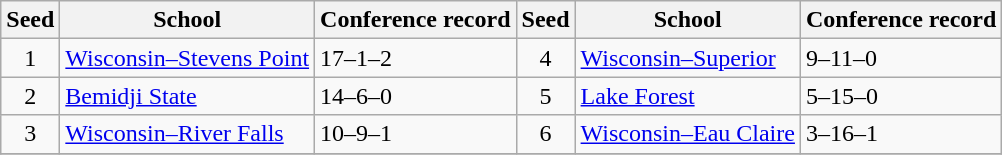<table class="wikitable">
<tr>
<th>Seed</th>
<th>School</th>
<th>Conference record</th>
<th>Seed</th>
<th>School</th>
<th>Conference record</th>
</tr>
<tr>
<td align=center>1</td>
<td><a href='#'>Wisconsin–Stevens Point</a></td>
<td>17–1–2</td>
<td align=center>4</td>
<td><a href='#'>Wisconsin–Superior</a></td>
<td>9–11–0</td>
</tr>
<tr>
<td align=center>2</td>
<td><a href='#'>Bemidji State</a></td>
<td>14–6–0</td>
<td align=center>5</td>
<td><a href='#'>Lake Forest</a></td>
<td>5–15–0</td>
</tr>
<tr>
<td align=center>3</td>
<td><a href='#'>Wisconsin–River Falls</a></td>
<td>10–9–1</td>
<td align=center>6</td>
<td><a href='#'>Wisconsin–Eau Claire</a></td>
<td>3–16–1</td>
</tr>
<tr>
</tr>
</table>
